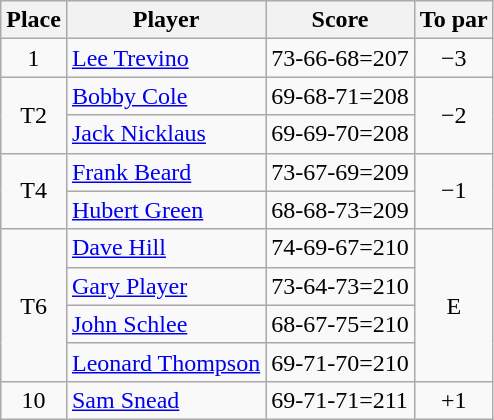<table class=wikitable>
<tr>
<th>Place</th>
<th>Player</th>
<th>Score</th>
<th>To par</th>
</tr>
<tr>
<td align=center>1</td>
<td> <a href='#'>Lee Trevino</a></td>
<td>73-66-68=207</td>
<td align=center>−3</td>
</tr>
<tr>
<td rowspan=2 align=center>T2</td>
<td> <a href='#'>Bobby Cole</a></td>
<td>69-68-71=208</td>
<td rowspan=2 align=center>−2</td>
</tr>
<tr>
<td> <a href='#'>Jack Nicklaus</a></td>
<td>69-69-70=208</td>
</tr>
<tr>
<td rowspan=2 align=center>T4</td>
<td> <a href='#'>Frank Beard</a></td>
<td>73-67-69=209</td>
<td rowspan=2 align=center>−1</td>
</tr>
<tr>
<td> <a href='#'>Hubert Green</a></td>
<td>68-68-73=209</td>
</tr>
<tr>
<td rowspan=4 align=center>T6</td>
<td> <a href='#'>Dave Hill</a></td>
<td>74-69-67=210</td>
<td rowspan=4 align=center>E</td>
</tr>
<tr>
<td> <a href='#'>Gary Player</a></td>
<td>73-64-73=210</td>
</tr>
<tr>
<td> <a href='#'>John Schlee</a></td>
<td>68-67-75=210</td>
</tr>
<tr>
<td> <a href='#'>Leonard Thompson</a></td>
<td>69-71-70=210</td>
</tr>
<tr>
<td align=center>10</td>
<td> <a href='#'>Sam Snead</a></td>
<td>69-71-71=211</td>
<td align=center>+1</td>
</tr>
</table>
